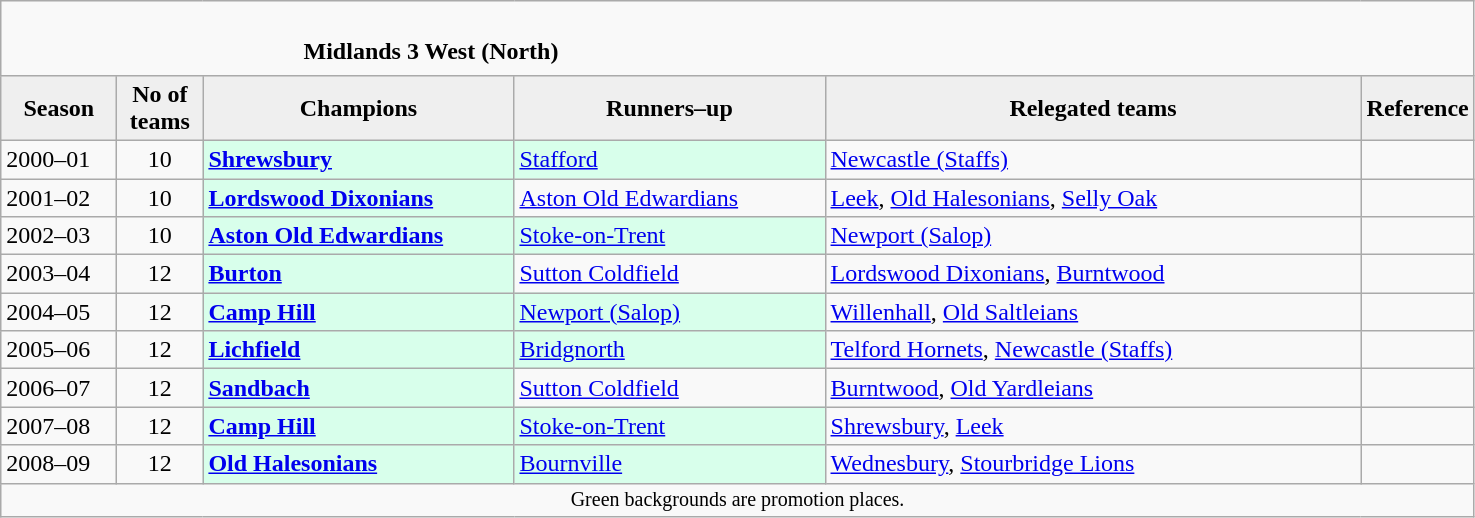<table class="wikitable" style="text-align: left;">
<tr>
<td colspan="11" cellpadding="0" cellspacing="0"><br><table border="0" style="width:100%;" cellpadding="0" cellspacing="0">
<tr>
<td style="width:20%; border:0;"></td>
<td style="border:0;"><strong>Midlands 3 West (North)</strong></td>
<td style="width:20%; border:0;"></td>
</tr>
</table>
</td>
</tr>
<tr>
<th style="background:#efefef; width:70px;">Season</th>
<th style="background:#efefef; width:50px;">No of teams</th>
<th style="background:#efefef; width:200px;">Champions</th>
<th style="background:#efefef; width:200px;">Runners–up</th>
<th style="background:#efefef; width:350px;">Relegated teams</th>
<th style="background:#efefef; width:50px;">Reference</th>
</tr>
<tr align=left>
<td>2000–01</td>
<td style="text-align: center;">10</td>
<td style="background:#d8ffeb;"><strong><a href='#'>Shrewsbury</a></strong></td>
<td style="background:#d8ffeb;"><a href='#'>Stafford</a></td>
<td><a href='#'>Newcastle (Staffs)</a></td>
<td></td>
</tr>
<tr>
<td>2001–02</td>
<td style="text-align: center;">10</td>
<td style="background:#d8ffeb;"><strong><a href='#'>Lordswood Dixonians</a></strong></td>
<td><a href='#'>Aston Old Edwardians</a></td>
<td><a href='#'>Leek</a>, <a href='#'>Old Halesonians</a>, <a href='#'>Selly Oak</a></td>
<td></td>
</tr>
<tr>
<td>2002–03</td>
<td style="text-align: center;">10</td>
<td style="background:#d8ffeb;"><strong><a href='#'>Aston Old Edwardians</a></strong></td>
<td style="background:#d8ffeb;"><a href='#'>Stoke-on-Trent</a></td>
<td><a href='#'>Newport (Salop)</a></td>
<td></td>
</tr>
<tr>
<td>2003–04</td>
<td style="text-align: center;">12</td>
<td style="background:#d8ffeb;"><strong><a href='#'>Burton</a></strong></td>
<td><a href='#'>Sutton Coldfield</a></td>
<td><a href='#'>Lordswood Dixonians</a>, <a href='#'>Burntwood</a></td>
<td></td>
</tr>
<tr>
<td>2004–05</td>
<td style="text-align: center;">12</td>
<td style="background:#d8ffeb;"><strong><a href='#'>Camp Hill</a></strong></td>
<td style="background:#d8ffeb;"><a href='#'>Newport (Salop)</a></td>
<td><a href='#'>Willenhall</a>, <a href='#'>Old Saltleians</a></td>
<td></td>
</tr>
<tr>
<td>2005–06</td>
<td style="text-align: center;">12</td>
<td style="background:#d8ffeb;"><strong><a href='#'>Lichfield</a></strong></td>
<td style="background:#d8ffeb;"><a href='#'>Bridgnorth</a></td>
<td><a href='#'>Telford Hornets</a>, <a href='#'>Newcastle (Staffs)</a></td>
<td></td>
</tr>
<tr>
<td>2006–07</td>
<td style="text-align: center;">12</td>
<td style="background:#d8ffeb;"><strong><a href='#'>Sandbach</a></strong></td>
<td><a href='#'>Sutton Coldfield</a></td>
<td><a href='#'>Burntwood</a>, <a href='#'>Old Yardleians</a></td>
<td></td>
</tr>
<tr>
<td>2007–08</td>
<td style="text-align: center;">12</td>
<td style="background:#d8ffeb;"><strong><a href='#'>Camp Hill</a></strong></td>
<td style="background:#d8ffeb;"><a href='#'>Stoke-on-Trent</a></td>
<td><a href='#'>Shrewsbury</a>, <a href='#'>Leek</a></td>
<td></td>
</tr>
<tr>
<td>2008–09</td>
<td style="text-align: center;">12</td>
<td style="background:#d8ffeb;"><strong><a href='#'>Old Halesonians</a></strong></td>
<td style="background:#d8ffeb;"><a href='#'>Bournville</a></td>
<td><a href='#'>Wednesbury</a>, <a href='#'>Stourbridge Lions</a></td>
<td></td>
</tr>
<tr>
<td colspan="15"  style="border:0; font-size:smaller; text-align:center;">Green backgrounds are promotion places.</td>
</tr>
</table>
